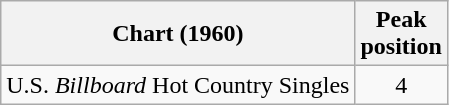<table class="wikitable">
<tr>
<th>Chart (1960)</th>
<th>Peak<br>position</th>
</tr>
<tr>
<td>U.S. <em>Billboard</em> Hot Country Singles</td>
<td style="text-align:center;">4</td>
</tr>
</table>
